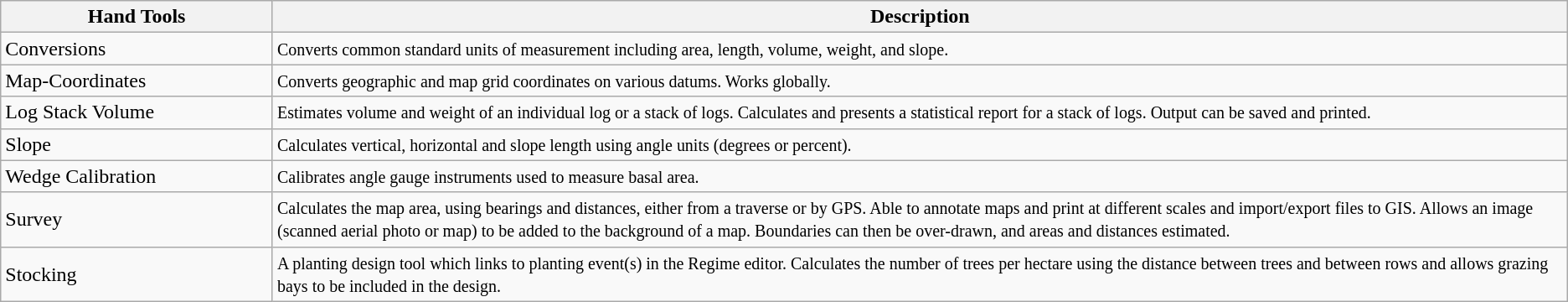<table class="wikitable">
<tr>
<th style="width: 18em;">Hand Tools</th>
<th style="width: 100em;">Description</th>
</tr>
<tr>
<td>Conversions</td>
<td><small>Converts common standard units of measurement including area, length, volume, weight, and slope.</small></td>
</tr>
<tr>
<td>Map-Coordinates</td>
<td><small>Converts geographic and map grid coordinates on various datums. Works globally.</small></td>
</tr>
<tr>
<td>Log Stack Volume</td>
<td><small>Estimates volume and weight of an individual log or a stack of logs. Calculates and presents a statistical report for a stack of logs. Output can be saved and printed.</small></td>
</tr>
<tr>
<td>Slope</td>
<td><small>Calculates vertical, horizontal and slope length using angle units (degrees or percent).</small></td>
</tr>
<tr>
<td>Wedge Calibration</td>
<td><small>Calibrates angle gauge instruments used to measure basal area.</small></td>
</tr>
<tr>
<td>Survey</td>
<td><small>Calculates the map area, using bearings and distances, either from a traverse or by GPS. Able to annotate maps and print at different scales and import/export files to GIS. Allows an image (scanned aerial photo or map) to be added to the background of a map. Boundaries can then be over-drawn, and areas and distances estimated.</small></td>
</tr>
<tr>
<td>Stocking</td>
<td><small>A planting design tool which links to planting event(s) in the Regime editor.  Calculates the number of trees per hectare using the distance between trees and between rows and allows grazing bays to be included in the design.</small></td>
</tr>
</table>
